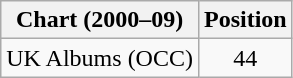<table class="wikitable sortable">
<tr>
<th>Chart (2000–09)</th>
<th>Position</th>
</tr>
<tr>
<td>UK Albums (OCC)</td>
<td style="text-align:center;">44</td>
</tr>
</table>
